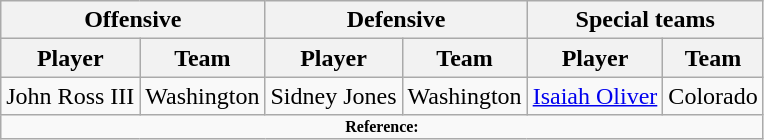<table class="wikitable">
<tr>
<th colspan="2">Offensive</th>
<th colspan="2">Defensive</th>
<th colspan="2">Special teams</th>
</tr>
<tr>
<th>Player</th>
<th>Team</th>
<th>Player</th>
<th>Team</th>
<th>Player</th>
<th>Team</th>
</tr>
<tr>
<td>John Ross III</td>
<td>Washington</td>
<td>Sidney Jones</td>
<td>Washington</td>
<td><a href='#'>Isaiah Oliver</a></td>
<td>Colorado</td>
</tr>
<tr>
<td colspan="12"  style="font-size:8pt; text-align:center;"><strong>Reference:</strong></td>
</tr>
</table>
